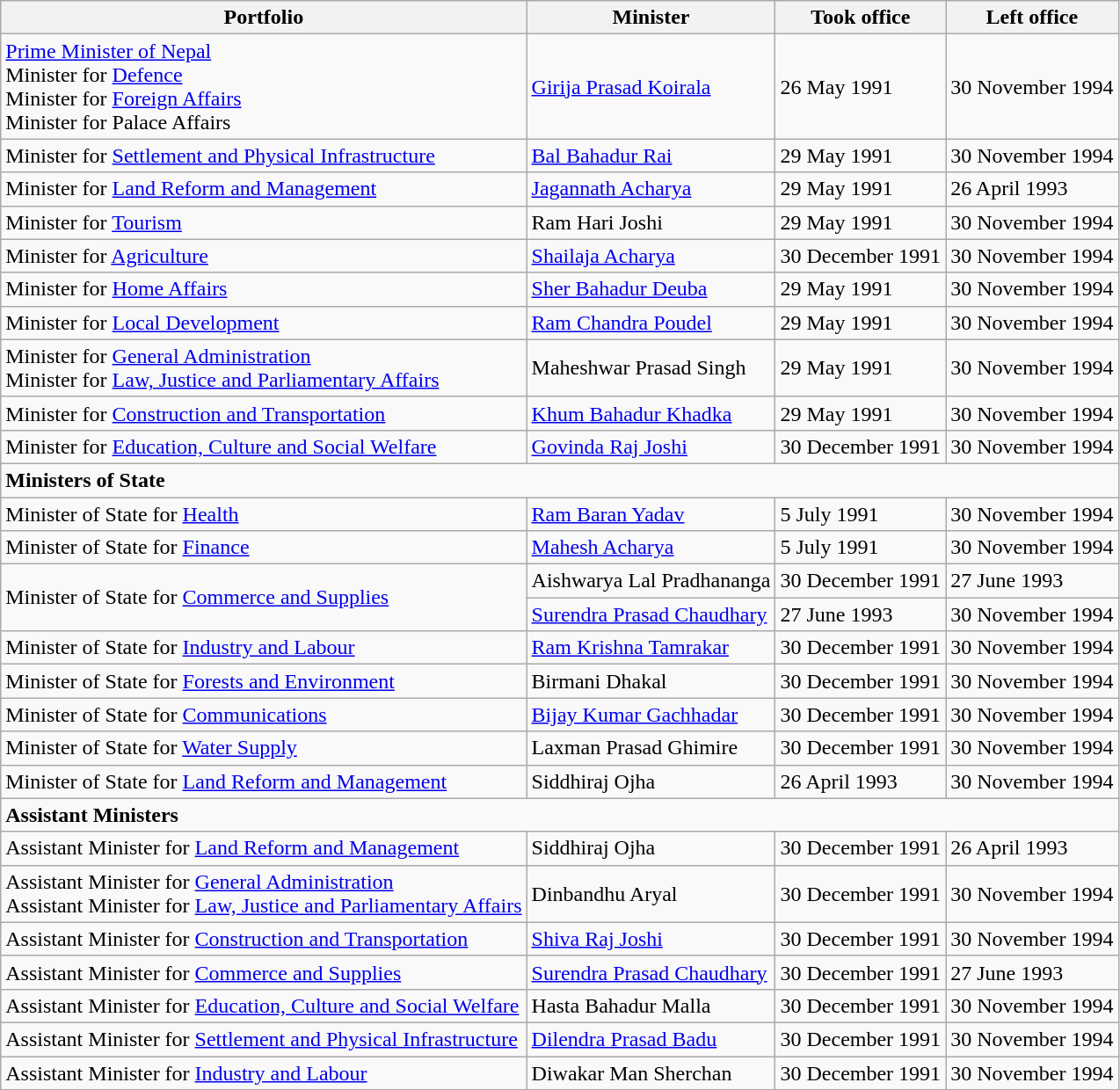<table class="wikitable">
<tr>
<th>Portfolio</th>
<th>Minister</th>
<th>Took office</th>
<th>Left office</th>
</tr>
<tr>
<td><a href='#'>Prime Minister of Nepal</a><br>Minister for <a href='#'>Defence</a><br>Minister for <a href='#'>Foreign Affairs</a><br>Minister for Palace Affairs</td>
<td><a href='#'>Girija Prasad Koirala</a></td>
<td>26 May 1991</td>
<td>30 November 1994</td>
</tr>
<tr>
<td>Minister for <a href='#'>Settlement and Physical Infrastructure</a></td>
<td><a href='#'>Bal Bahadur Rai</a></td>
<td>29 May 1991</td>
<td>30 November 1994</td>
</tr>
<tr>
<td>Minister for <a href='#'>Land Reform and Management</a></td>
<td><a href='#'>Jagannath Acharya</a></td>
<td>29 May 1991</td>
<td>26 April 1993</td>
</tr>
<tr>
<td>Minister for <a href='#'>Tourism</a></td>
<td>Ram Hari Joshi</td>
<td>29 May 1991</td>
<td>30 November 1994</td>
</tr>
<tr>
<td>Minister for <a href='#'>Agriculture</a></td>
<td><a href='#'>Shailaja Acharya</a></td>
<td>30 December 1991</td>
<td>30 November 1994</td>
</tr>
<tr>
<td>Minister for <a href='#'>Home Affairs</a></td>
<td><a href='#'>Sher Bahadur Deuba</a></td>
<td>29 May 1991</td>
<td>30 November 1994</td>
</tr>
<tr>
<td>Minister for <a href='#'>Local Development</a></td>
<td><a href='#'>Ram Chandra Poudel</a></td>
<td>29 May 1991</td>
<td>30 November 1994</td>
</tr>
<tr>
<td>Minister for <a href='#'>General Administration</a><br>Minister for <a href='#'>Law, Justice and Parliamentary Affairs</a></td>
<td>Maheshwar Prasad Singh</td>
<td>29 May 1991</td>
<td>30 November 1994</td>
</tr>
<tr>
<td>Minister for <a href='#'>Construction and Transportation</a></td>
<td><a href='#'>Khum Bahadur Khadka</a></td>
<td>29 May 1991</td>
<td>30 November 1994</td>
</tr>
<tr>
<td>Minister for <a href='#'>Education, Culture and Social Welfare</a></td>
<td><a href='#'>Govinda Raj Joshi</a></td>
<td>30 December 1991</td>
<td>30 November 1994</td>
</tr>
<tr>
<td colspan="4"><strong>Ministers of State</strong></td>
</tr>
<tr>
<td>Minister of State for <a href='#'>Health</a></td>
<td><a href='#'>Ram Baran Yadav</a></td>
<td>5 July 1991</td>
<td>30 November 1994</td>
</tr>
<tr>
<td>Minister of State for <a href='#'>Finance</a></td>
<td><a href='#'>Mahesh Acharya</a></td>
<td>5 July 1991</td>
<td>30 November 1994</td>
</tr>
<tr>
<td rowspan="2">Minister of State for <a href='#'>Commerce and Supplies</a></td>
<td>Aishwarya Lal Pradhananga</td>
<td>30 December 1991</td>
<td>27 June 1993</td>
</tr>
<tr>
<td><a href='#'>Surendra Prasad Chaudhary</a></td>
<td>27 June 1993</td>
<td>30 November 1994</td>
</tr>
<tr>
<td>Minister of State for <a href='#'>Industry and Labour</a></td>
<td><a href='#'>Ram Krishna Tamrakar</a></td>
<td>30 December 1991</td>
<td>30 November 1994</td>
</tr>
<tr>
<td>Minister of State for <a href='#'>Forests and Environment</a></td>
<td>Birmani Dhakal</td>
<td>30 December 1991</td>
<td>30 November 1994</td>
</tr>
<tr>
<td>Minister of State for <a href='#'>Communications</a></td>
<td><a href='#'>Bijay Kumar Gachhadar</a></td>
<td>30 December 1991</td>
<td>30 November 1994</td>
</tr>
<tr>
<td>Minister of State for <a href='#'>Water Supply</a></td>
<td>Laxman Prasad Ghimire</td>
<td>30 December 1991</td>
<td>30 November 1994</td>
</tr>
<tr>
<td>Minister of State for <a href='#'>Land Reform and Management</a></td>
<td>Siddhiraj Ojha</td>
<td>26 April 1993</td>
<td>30 November 1994</td>
</tr>
<tr>
<td colspan="4"><strong>Assistant Ministers</strong></td>
</tr>
<tr>
<td>Assistant Minister for <a href='#'>Land Reform and Management</a></td>
<td>Siddhiraj Ojha</td>
<td>30 December 1991</td>
<td>26 April 1993</td>
</tr>
<tr>
<td>Assistant Minister for <a href='#'>General Administration</a><br>Assistant Minister for <a href='#'>Law, Justice and Parliamentary Affairs</a></td>
<td>Dinbandhu Aryal</td>
<td>30 December 1991</td>
<td>30 November 1994</td>
</tr>
<tr>
<td>Assistant Minister for <a href='#'>Construction and Transportation</a></td>
<td><a href='#'>Shiva Raj Joshi</a></td>
<td>30 December 1991</td>
<td>30 November 1994</td>
</tr>
<tr>
<td>Assistant Minister for <a href='#'>Commerce and Supplies</a></td>
<td><a href='#'>Surendra Prasad Chaudhary</a></td>
<td>30 December 1991</td>
<td>27 June 1993</td>
</tr>
<tr>
<td>Assistant Minister for <a href='#'>Education, Culture and Social Welfare</a></td>
<td>Hasta Bahadur Malla</td>
<td>30 December 1991</td>
<td>30 November 1994</td>
</tr>
<tr>
<td>Assistant Minister for <a href='#'>Settlement and Physical Infrastructure</a></td>
<td><a href='#'>Dilendra Prasad Badu</a></td>
<td>30 December 1991</td>
<td>30 November 1994</td>
</tr>
<tr>
<td>Assistant Minister for <a href='#'>Industry and Labour</a></td>
<td>Diwakar Man Sherchan</td>
<td>30 December 1991</td>
<td>30 November 1994</td>
</tr>
</table>
